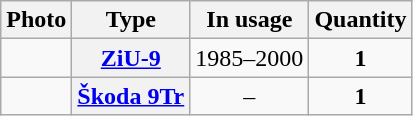<table class="wikitable" style="text-align:center">
<tr>
<th>Photo</th>
<th>Type</th>
<th>In usage</th>
<th>Quantity</th>
</tr>
<tr>
<td></td>
<th><a href='#'>ZiU-9</a></th>
<td>1985–2000</td>
<td><strong>1</strong></td>
</tr>
<tr>
<td></td>
<th><a href='#'>Škoda 9Tr</a></th>
<td>–</td>
<td><strong>1</strong></td>
</tr>
</table>
